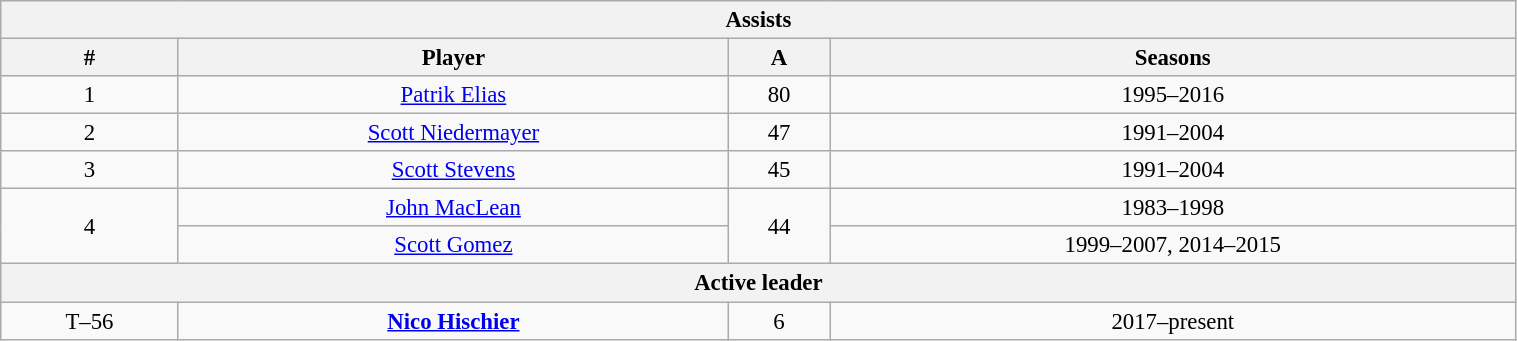<table class="wikitable" style="text-align: center; font-size: 95%" width="80%">
<tr>
<th colspan="4">Assists</th>
</tr>
<tr>
<th>#</th>
<th>Player</th>
<th>A</th>
<th>Seasons</th>
</tr>
<tr>
<td>1</td>
<td><a href='#'>Patrik Elias</a></td>
<td>80</td>
<td>1995–2016</td>
</tr>
<tr>
<td>2</td>
<td><a href='#'>Scott Niedermayer</a></td>
<td>47</td>
<td>1991–2004</td>
</tr>
<tr>
<td>3</td>
<td><a href='#'>Scott Stevens</a></td>
<td>45</td>
<td>1991–2004</td>
</tr>
<tr>
<td rowspan="2">4</td>
<td><a href='#'>John MacLean</a></td>
<td rowspan="2">44</td>
<td>1983–1998</td>
</tr>
<tr>
<td><a href='#'>Scott Gomez</a></td>
<td>1999–2007, 2014–2015</td>
</tr>
<tr>
<th colspan="4">Active leader</th>
</tr>
<tr>
<td>T–56</td>
<td><strong><a href='#'>Nico Hischier</a></strong></td>
<td>6</td>
<td>2017–present</td>
</tr>
</table>
